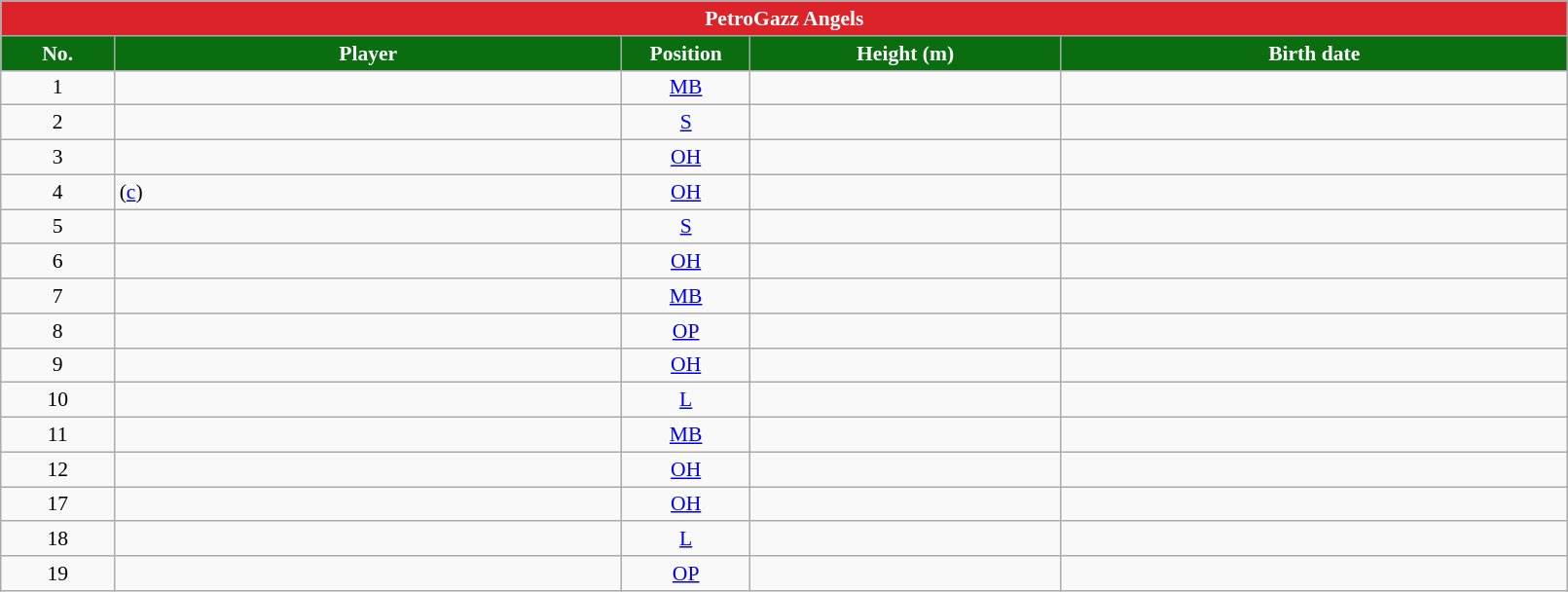<table class="wikitable sortable" style="text-align:center; width: 85%; font-size:90%;">
<tr>
<td colspan="8" style= "background:#DC2329; color:white; text-align: center"><strong>PetroGazz Angels</strong></td>
</tr>
<tr>
<th style="width:3em; background:#0A6E11; color:white;">No.</th>
<th style="width:15em; background:#0A6E11; color:white;">Player</th>
<th style="width:3em; background:#0A6E11; color:white;">Position</th>
<th style="width:9em; background:#0A6E11; color:white">Height (m)</th>
<th style="width:15em; background:#0A6E11; color:white;">Birth date</th>
</tr>
<tr>
<td align=center>1</td>
<td align=left> </td>
<td><a href='#'>MB</a></td>
<td align=center></td>
<td align=right></td>
</tr>
<tr>
<td align=center>2</td>
<td align=left> </td>
<td><a href='#'>S</a></td>
<td align=center></td>
<td align=right></td>
</tr>
<tr>
<td align=center>3</td>
<td align=left> </td>
<td><a href='#'>OH</a></td>
<td align=center></td>
<td align=right></td>
</tr>
<tr>
<td align=center>4</td>
<td align=left>  (<a href='#'>c</a>)</td>
<td><a href='#'>OH</a></td>
<td align=center></td>
<td align=right></td>
</tr>
<tr>
<td align=center>5</td>
<td align=left> </td>
<td><a href='#'>S</a></td>
<td align=center></td>
<td align=right></td>
</tr>
<tr>
<td align=center>6</td>
<td align=left> </td>
<td><a href='#'>OH</a></td>
<td align=center></td>
<td align=right></td>
</tr>
<tr>
<td align=center>7</td>
<td align=left> </td>
<td><a href='#'>MB</a></td>
<td align=center></td>
<td align=right></td>
</tr>
<tr>
<td align=center>8</td>
<td align=left> </td>
<td><a href='#'>OP</a></td>
<td align=center></td>
<td align=right></td>
</tr>
<tr>
<td align=center>9</td>
<td align=left> </td>
<td><a href='#'>OH</a></td>
<td align=center></td>
<td align=right></td>
</tr>
<tr>
<td align=center>10</td>
<td align=left> </td>
<td><a href='#'>L</a></td>
<td align=center></td>
<td align=right></td>
</tr>
<tr>
<td align=center>11</td>
<td align=left> </td>
<td><a href='#'>MB</a></td>
<td align=center></td>
<td align=right></td>
</tr>
<tr>
<td align=center>12</td>
<td align=left> </td>
<td><a href='#'>OH</a></td>
<td align=center></td>
<td align=right></td>
</tr>
<tr>
<td align=center>17</td>
<td align=left> </td>
<td><a href='#'>OH</a></td>
<td align=center></td>
<td align=right></td>
</tr>
<tr>
<td align=center>18</td>
<td align=left> </td>
<td><a href='#'>L</a></td>
<td align=center></td>
<td align=right></td>
</tr>
<tr>
<td align=center>19</td>
<td align=left> </td>
<td><a href='#'>OP</a></td>
<td align=center></td>
<td align=right></td>
</tr>
</table>
